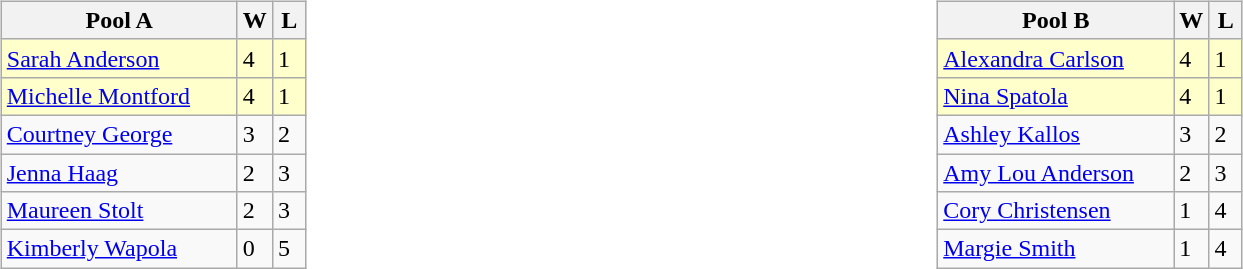<table table>
<tr>
<td valign=top width=10%><br><table class=wikitable>
<tr>
<th width=150>Pool A</th>
<th width=15>W</th>
<th width=15>L</th>
</tr>
<tr bgcolor=#ffffcc>
<td> <a href='#'>Sarah Anderson</a></td>
<td>4</td>
<td>1</td>
</tr>
<tr bgcolor=#ffffcc>
<td> <a href='#'>Michelle Montford</a></td>
<td>4</td>
<td>1</td>
</tr>
<tr>
<td> <a href='#'>Courtney George</a></td>
<td>3</td>
<td>2</td>
</tr>
<tr>
<td> <a href='#'>Jenna Haag</a></td>
<td>2</td>
<td>3</td>
</tr>
<tr>
<td> <a href='#'>Maureen Stolt</a></td>
<td>2</td>
<td>3</td>
</tr>
<tr>
<td> <a href='#'>Kimberly Wapola</a></td>
<td>0</td>
<td>5</td>
</tr>
</table>
</td>
<td valign=top width=10%><br><table class=wikitable>
<tr>
<th width=150>Pool B</th>
<th width=15>W</th>
<th width=15>L</th>
</tr>
<tr bgcolor=#ffffcc>
<td> <a href='#'>Alexandra Carlson</a></td>
<td>4</td>
<td>1</td>
</tr>
<tr bgcolor=#ffffcc>
<td> <a href='#'>Nina Spatola</a></td>
<td>4</td>
<td>1</td>
</tr>
<tr>
<td> <a href='#'>Ashley Kallos</a></td>
<td>3</td>
<td>2</td>
</tr>
<tr>
<td> <a href='#'>Amy Lou Anderson</a></td>
<td>2</td>
<td>3</td>
</tr>
<tr>
<td> <a href='#'>Cory Christensen</a></td>
<td>1</td>
<td>4</td>
</tr>
<tr>
<td> <a href='#'>Margie Smith</a></td>
<td>1</td>
<td>4</td>
</tr>
</table>
</td>
</tr>
</table>
